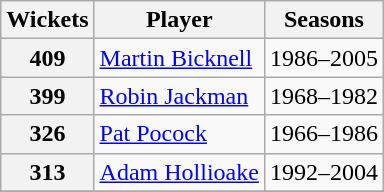<table class="wikitable">
<tr>
<th>Wickets</th>
<th>Player</th>
<th>Seasons</th>
</tr>
<tr>
<th>409</th>
<td> <a href='#'>Martin Bicknell</a></td>
<td>1986–2005</td>
</tr>
<tr>
<th>399</th>
<td> <a href='#'>Robin Jackman</a></td>
<td>1968–1982</td>
</tr>
<tr>
<th>326</th>
<td> <a href='#'>Pat Pocock</a></td>
<td>1966–1986</td>
</tr>
<tr>
<th>313</th>
<td> <a href='#'>Adam Hollioake</a></td>
<td>1992–2004</td>
</tr>
<tr>
</tr>
</table>
